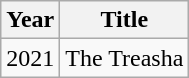<table class="wikitable">
<tr>
<th>Year</th>
<th>Title</th>
</tr>
<tr>
<td>2021</td>
<td>The Treasha</td>
</tr>
</table>
